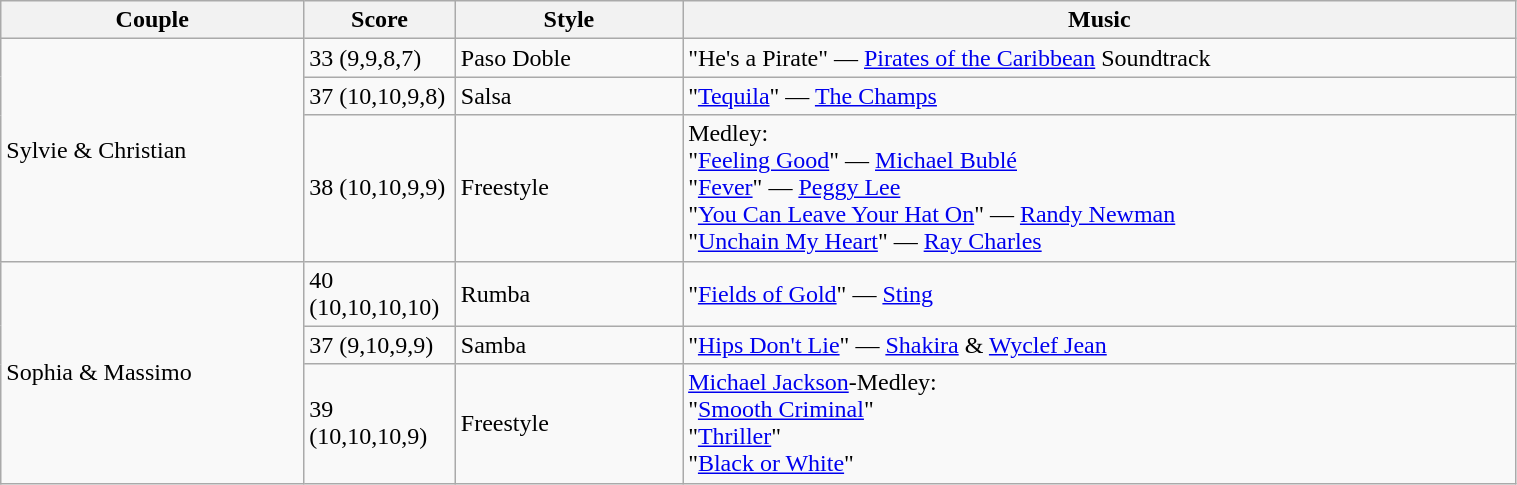<table class="wikitable" style="width:80%;">
<tr>
<th style="width:20%;">Couple</th>
<th style="width:10%;">Score</th>
<th style="width:15%;">Style</th>
<th style="width:60%;">Music</th>
</tr>
<tr>
<td rowspan=3>Sylvie & Christian</td>
<td>33 (9,9,8,7)</td>
<td>Paso Doble</td>
<td>"He's a Pirate" — <a href='#'>Pirates of the Caribbean</a> Soundtrack</td>
</tr>
<tr>
<td>37 (10,10,9,8)</td>
<td>Salsa</td>
<td>"<a href='#'>Tequila</a>" — <a href='#'>The Champs</a></td>
</tr>
<tr>
<td>38 (10,10,9,9)</td>
<td>Freestyle</td>
<td>Medley:<br>"<a href='#'>Feeling Good</a>" — <a href='#'>Michael Bublé</a><br>"<a href='#'>Fever</a>" — <a href='#'>Peggy Lee</a><br>"<a href='#'>You Can Leave Your Hat On</a>" — <a href='#'>Randy Newman</a><br>"<a href='#'>Unchain My Heart</a>" — <a href='#'>Ray Charles</a></td>
</tr>
<tr>
<td rowspan=3>Sophia & Massimo</td>
<td>40 (10,10,10,10)</td>
<td>Rumba</td>
<td>"<a href='#'>Fields of Gold</a>" — <a href='#'>Sting</a></td>
</tr>
<tr>
<td>37 (9,10,9,9)</td>
<td>Samba</td>
<td>"<a href='#'>Hips Don't Lie</a>" — <a href='#'>Shakira</a> & <a href='#'>Wyclef Jean</a></td>
</tr>
<tr>
<td>39 (10,10,10,9)</td>
<td>Freestyle</td>
<td><a href='#'>Michael Jackson</a>-Medley:<br>"<a href='#'>Smooth Criminal</a>"<br>"<a href='#'>Thriller</a>"<br>"<a href='#'>Black or White</a>"</td>
</tr>
</table>
